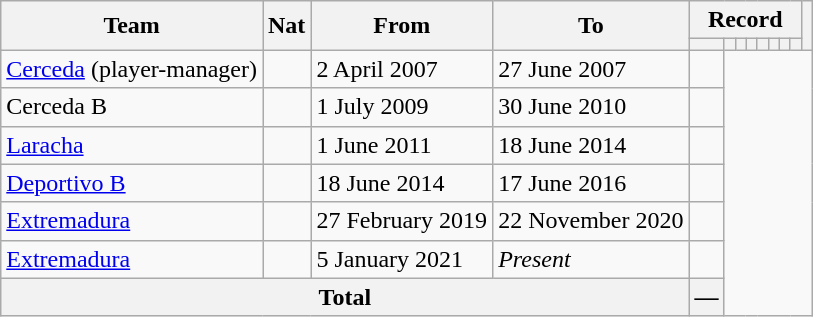<table class="wikitable" style="text-align: center">
<tr>
<th rowspan="2">Team</th>
<th rowspan="2">Nat</th>
<th rowspan="2">From</th>
<th rowspan="2">To</th>
<th colspan="8">Record</th>
<th rowspan=2></th>
</tr>
<tr>
<th></th>
<th></th>
<th></th>
<th></th>
<th></th>
<th></th>
<th></th>
<th></th>
</tr>
<tr>
<td align=left><a href='#'>Cerceda</a> (player-manager)</td>
<td></td>
<td align=left>2 April 2007</td>
<td align=left>27 June 2007<br></td>
<td></td>
</tr>
<tr>
<td align=left>Cerceda B</td>
<td></td>
<td align=left>1 July 2009</td>
<td align=left>30 June 2010<br></td>
<td></td>
</tr>
<tr>
<td align=left><a href='#'>Laracha</a></td>
<td></td>
<td align=left>1 June 2011</td>
<td align=left>18 June 2014<br></td>
<td></td>
</tr>
<tr>
<td align=left><a href='#'>Deportivo B</a></td>
<td></td>
<td align=left>18 June 2014</td>
<td align=left>17 June 2016<br></td>
<td></td>
</tr>
<tr>
<td align=left><a href='#'>Extremadura</a></td>
<td></td>
<td align=left>27 February 2019</td>
<td align=left>22 November 2020<br></td>
<td></td>
</tr>
<tr>
<td align=left><a href='#'>Extremadura</a></td>
<td></td>
<td align=left>5 January 2021</td>
<td align=left><em>Present</em><br></td>
<td></td>
</tr>
<tr>
<th colspan="4">Total<br></th>
<th>—</th>
</tr>
</table>
